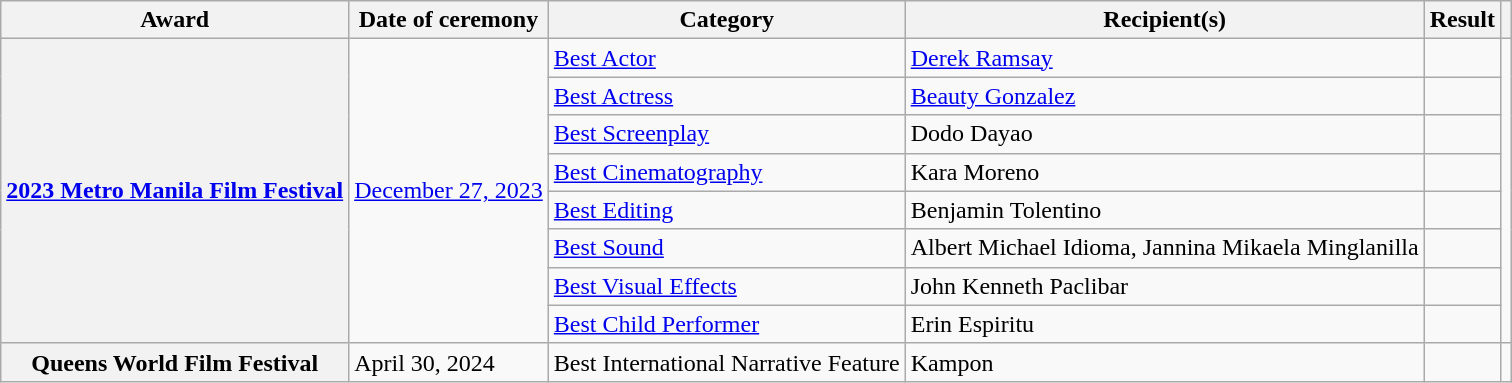<table class="wikitable sortable plainrowheaders">
<tr>
<th scope="col">Award</th>
<th scope="col" data-sort-type="date">Date of ceremony</th>
<th scope="col">Category</th>
<th scope="col">Recipient(s)</th>
<th scope="col">Result</th>
<th scope="col" class="unsortable"></th>
</tr>
<tr>
<th scope="row" rowspan="8"><a href='#'>2023 Metro Manila Film Festival</a></th>
<td rowspan="8"><a href='#'>December 27, 2023</a></td>
<td><a href='#'>Best Actor</a></td>
<td><a href='#'>Derek Ramsay</a></td>
<td></td>
<td rowspan="8"></td>
</tr>
<tr>
<td><a href='#'>Best Actress</a></td>
<td><a href='#'>Beauty Gonzalez</a></td>
<td></td>
</tr>
<tr>
<td><a href='#'>Best Screenplay</a></td>
<td>Dodo Dayao</td>
<td></td>
</tr>
<tr>
<td><a href='#'>Best Cinematography</a></td>
<td>Kara Moreno</td>
<td></td>
</tr>
<tr>
<td><a href='#'>Best Editing</a></td>
<td>Benjamin Tolentino</td>
<td></td>
</tr>
<tr>
<td><a href='#'>Best Sound</a></td>
<td>Albert Michael Idioma, Jannina Mikaela Minglanilla</td>
<td></td>
</tr>
<tr>
<td><a href='#'>Best Visual Effects</a></td>
<td>John Kenneth Paclibar</td>
<td></td>
</tr>
<tr>
<td><a href='#'>Best Child Performer</a></td>
<td>Erin Espiritu</td>
<td></td>
</tr>
<tr>
<th scope="row">Queens World Film Festival</th>
<td>April 30, 2024</td>
<td>Best International Narrative Feature</td>
<td>Kampon</td>
<td></td>
<td></td>
</tr>
</table>
